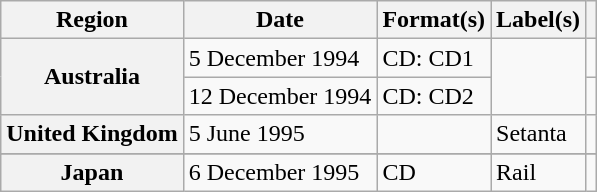<table class="wikitable plainrowheaders">
<tr>
<th>Region</th>
<th>Date</th>
<th>Format(s)</th>
<th>Label(s)</th>
<th></th>
</tr>
<tr>
<th scope="row" rowspan="2">Australia</th>
<td>5 December 1994</td>
<td>CD: CD1</td>
<td rowspan="2"></td>
<td></td>
</tr>
<tr>
<td>12 December 1994</td>
<td>CD: CD2</td>
<td></td>
</tr>
<tr>
<th scope="row">United Kingdom</th>
<td>5 June 1995</td>
<td></td>
<td>Setanta</td>
<td></td>
</tr>
<tr>
</tr>
<tr>
<th scope="row">Japan</th>
<td>6 December 1995</td>
<td>CD</td>
<td>Rail</td>
<td></td>
</tr>
</table>
